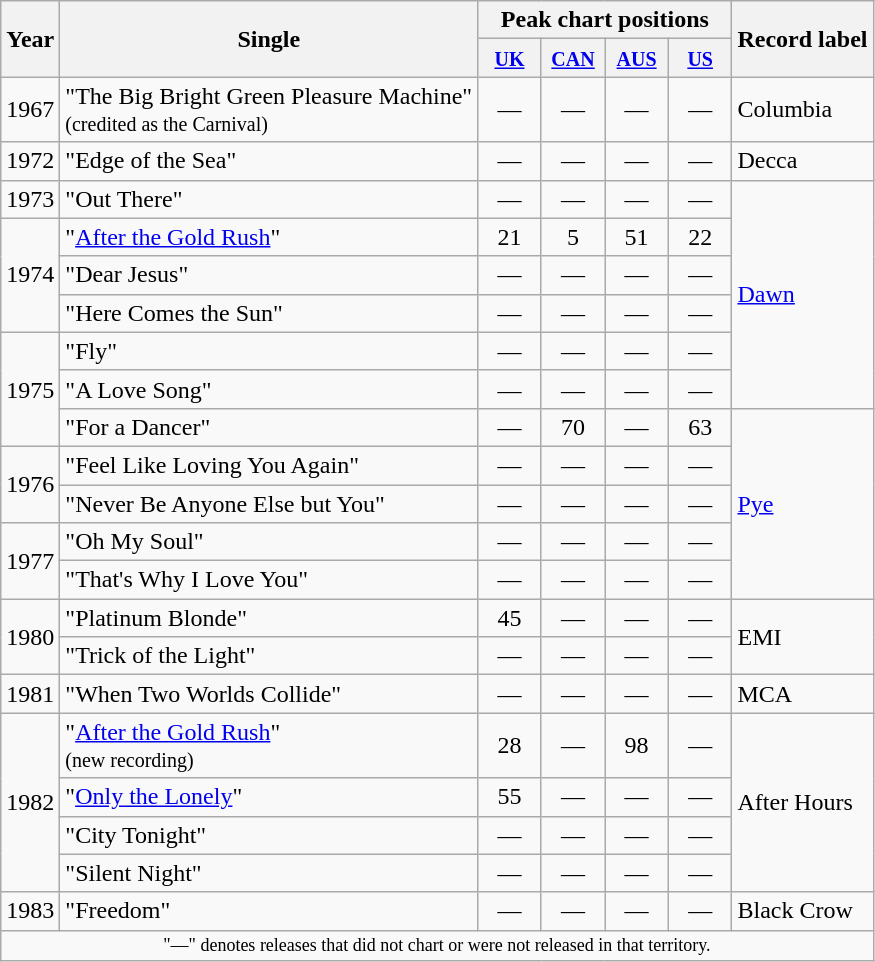<table class="wikitable">
<tr>
<th scope="col" rowspan="2">Year</th>
<th scope="col" rowspan="2">Single</th>
<th scope="col" colspan="4">Peak chart positions</th>
<th scope="col" rowspan="2">Record label</th>
</tr>
<tr>
<th style="width:35px;"><small><a href='#'>UK</a></small><br></th>
<th style="width:35px;"><small><a href='#'>CAN</a></small><br></th>
<th style="width:35px;"><small><a href='#'>AUS</a></small><br></th>
<th style="width:35px;"><small><a href='#'>US</a></small><br></th>
</tr>
<tr>
<td rowspan="1">1967</td>
<td>"The Big Bright Green Pleasure Machine" <br><small>(credited as the Carnival)</small></td>
<td align=center>―</td>
<td align=center>―</td>
<td align=center>―</td>
<td align=center>―</td>
<td>Columbia</td>
</tr>
<tr>
<td rowspan="1">1972</td>
<td>"Edge of the Sea"</td>
<td align=center>―</td>
<td align=center>―</td>
<td align=center>―</td>
<td align=center>―</td>
<td>Decca</td>
</tr>
<tr>
<td rowspan="1">1973</td>
<td>"Out There"</td>
<td align=center>―</td>
<td align=center>―</td>
<td align=center>―</td>
<td align=center>―</td>
<td rowspan="6"><a href='#'>Dawn</a></td>
</tr>
<tr>
<td rowspan="3">1974</td>
<td>"<a href='#'>After the Gold Rush</a>"</td>
<td align=center>21</td>
<td align=center>5</td>
<td align=center>51</td>
<td align=center>22</td>
</tr>
<tr>
<td>"Dear Jesus"</td>
<td align=center>―</td>
<td align=center>―</td>
<td align=center>―</td>
<td align=center>―</td>
</tr>
<tr>
<td>"Here Comes the Sun"</td>
<td align=center>―</td>
<td align=center>―</td>
<td align=center>―</td>
<td align=center>―</td>
</tr>
<tr>
<td rowspan="3">1975</td>
<td>"Fly"</td>
<td align=center>―</td>
<td align=center>―</td>
<td align=center>―</td>
<td align=center>―</td>
</tr>
<tr>
<td>"A Love Song"</td>
<td align=center>―</td>
<td align=center>―</td>
<td align=center>―</td>
<td align=center>―</td>
</tr>
<tr>
<td>"For a Dancer"</td>
<td align=center>―</td>
<td align=center>70</td>
<td align=center>—</td>
<td align=center>63</td>
<td rowspan="5"><a href='#'>Pye</a></td>
</tr>
<tr>
<td rowspan="2">1976</td>
<td>"Feel Like Loving You Again"</td>
<td align=center>―</td>
<td align=center>―</td>
<td align=center>―</td>
<td align=center>―</td>
</tr>
<tr>
<td>"Never Be Anyone Else but You"</td>
<td align=center>―</td>
<td align=center>―</td>
<td align=center>―</td>
<td align=center>―</td>
</tr>
<tr>
<td rowspan="2">1977</td>
<td>"Oh My Soul"</td>
<td align=center>―</td>
<td align=center>―</td>
<td align=center>―</td>
<td align=center>―</td>
</tr>
<tr>
<td>"That's Why I Love You"</td>
<td align=center>―</td>
<td align=center>―</td>
<td align=center>―</td>
<td align=center>―</td>
</tr>
<tr>
<td rowspan="2">1980</td>
<td>"Platinum Blonde"</td>
<td align=center>45</td>
<td align=center>―</td>
<td align=center>―</td>
<td align=center>―</td>
<td rowspan="2">EMI</td>
</tr>
<tr>
<td>"Trick of the Light"</td>
<td align=center>―</td>
<td align=center>―</td>
<td align=center>―</td>
<td align=center>―</td>
</tr>
<tr>
<td rowspan="1">1981</td>
<td>"When Two Worlds Collide"</td>
<td align=center>―</td>
<td align=center>―</td>
<td align=center>―</td>
<td align=center>―</td>
<td>MCA</td>
</tr>
<tr>
<td rowspan="4">1982</td>
<td>"<a href='#'>After the Gold Rush</a>" <br><small>(new recording)</small></td>
<td align=center>28</td>
<td align=center>―</td>
<td align=center>98</td>
<td align=center>—</td>
<td rowspan="4">After Hours</td>
</tr>
<tr>
<td>"<a href='#'>Only the Lonely</a>"</td>
<td align=center>55</td>
<td align=center>―</td>
<td align=center>―</td>
<td align=center>―</td>
</tr>
<tr>
<td>"City Tonight"</td>
<td align=center>―</td>
<td align=center>―</td>
<td align=center>―</td>
<td align=center>―</td>
</tr>
<tr>
<td>"Silent Night"</td>
<td align=center>―</td>
<td align=center>―</td>
<td align=center>―</td>
<td align=center>―</td>
</tr>
<tr>
<td rowspan="1">1983</td>
<td>"Freedom"</td>
<td align=center>―</td>
<td align=center>―</td>
<td align=center>―</td>
<td align=center>―</td>
<td>Black Crow</td>
</tr>
<tr>
<td colspan="7" style="text-align:center; font-size:9pt;">"—" denotes releases that did not chart or were not released in that territory.</td>
</tr>
</table>
